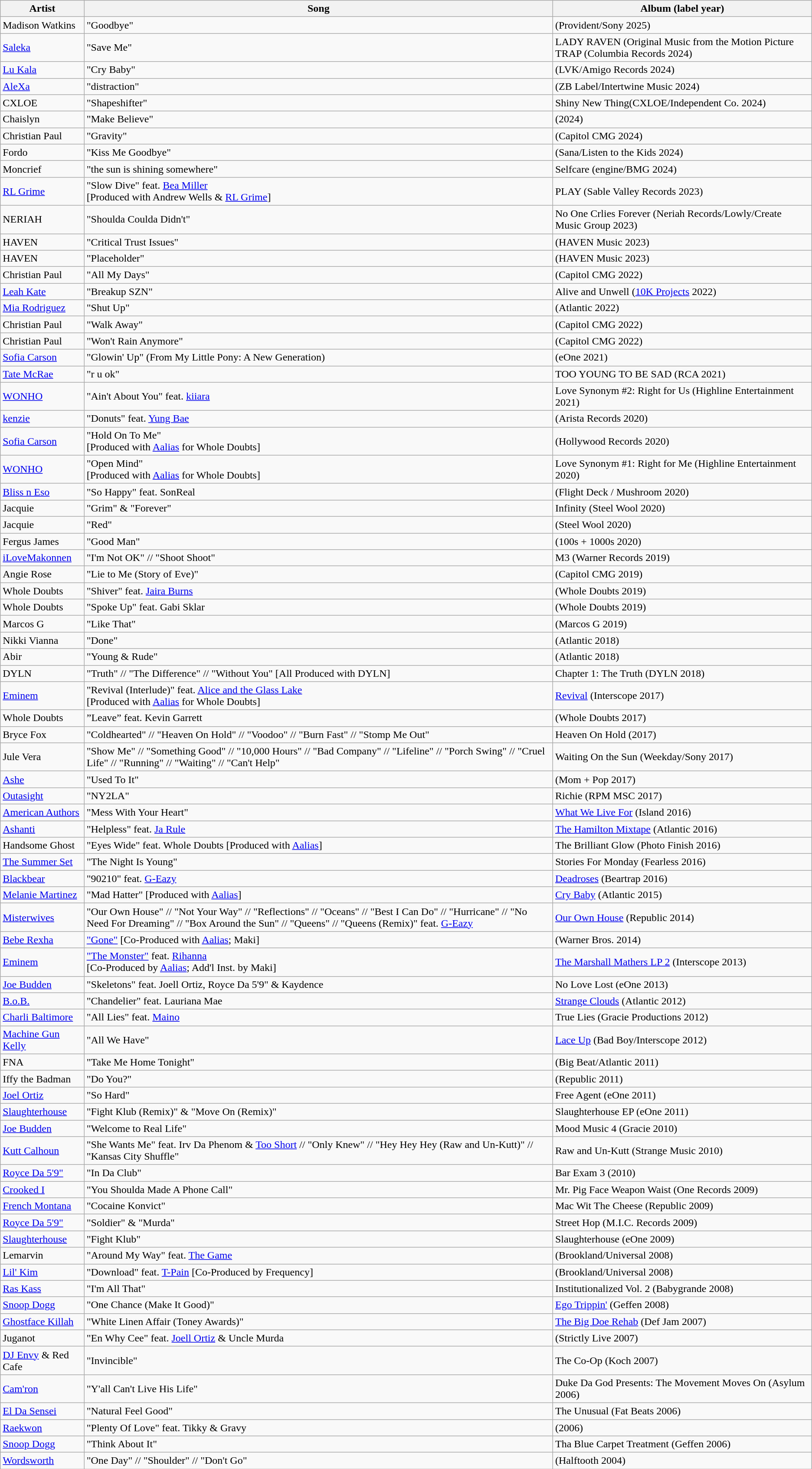<table class="wikitable">
<tr>
<th>Artist</th>
<th>Song</th>
<th>Album (label year)</th>
</tr>
<tr>
<td>Madison Watkins</td>
<td>"Goodbye"</td>
<td>(Provident/Sony 2025)</td>
</tr>
<tr>
<td><a href='#'>Saleka</a></td>
<td>"Save Me"</td>
<td>LADY RAVEN (Original Music from the Motion Picture TRAP (Columbia Records 2024)</td>
</tr>
<tr>
<td><a href='#'>Lu Kala</a></td>
<td>"Cry Baby"</td>
<td>(LVK/Amigo Records 2024)</td>
</tr>
<tr>
<td><a href='#'>AleXa</a></td>
<td>"distraction"</td>
<td>(ZB Label/Intertwine Music 2024)</td>
</tr>
<tr>
<td>CXLOE</td>
<td>"Shapeshifter"</td>
<td>Shiny New Thing(CXLOE/Independent Co. 2024)</td>
</tr>
<tr>
<td>Chaislyn</td>
<td>"Make Believe"</td>
<td>(2024)</td>
</tr>
<tr>
<td>Christian Paul</td>
<td>"Gravity"</td>
<td>(Capitol CMG 2024)</td>
</tr>
<tr>
<td>Fordo</td>
<td>"Kiss Me Goodbye"</td>
<td>(Sana/Listen to the Kids 2024)</td>
</tr>
<tr>
<td>Moncrief</td>
<td>"the sun is shining somewhere"</td>
<td>Selfcare (engine/BMG 2024)</td>
</tr>
<tr>
<td><a href='#'>RL Grime</a></td>
<td>"Slow Dive" feat. <a href='#'>Bea Miller</a> <br> [Produced with Andrew Wells & <a href='#'>RL Grime</a>]</td>
<td>PLAY (Sable Valley Records 2023)</td>
</tr>
<tr>
<td>NERIAH</td>
<td>"Shoulda Coulda Didn't"</td>
<td>No One Crlies Forever (Neriah Records/Lowly/Create Music Group 2023)</td>
</tr>
<tr>
<td>HAVEN</td>
<td>"Critical Trust Issues"</td>
<td>(HAVEN Music 2023)</td>
</tr>
<tr>
<td>HAVEN</td>
<td>"Placeholder"</td>
<td>(HAVEN Music 2023)</td>
</tr>
<tr>
<td>Christian Paul</td>
<td>"All My Days"</td>
<td>(Capitol CMG 2022)</td>
</tr>
<tr>
<td><a href='#'>Leah Kate</a></td>
<td>"Breakup SZN"</td>
<td>Alive and Unwell (<a href='#'>10K Projects</a> 2022)</td>
</tr>
<tr>
<td><a href='#'>Mia Rodriguez</a></td>
<td>"Shut Up"</td>
<td>(Atlantic 2022)</td>
</tr>
<tr>
<td>Christian Paul</td>
<td>"Walk Away"</td>
<td>(Capitol CMG 2022)</td>
</tr>
<tr>
<td>Christian Paul</td>
<td>"Won't Rain Anymore"</td>
<td>(Capitol CMG 2022)</td>
</tr>
<tr>
<td><a href='#'>Sofia Carson</a></td>
<td>"Glowin' Up" (From My Little Pony: A New Generation)</td>
<td>(eOne 2021)</td>
</tr>
<tr>
<td><a href='#'>Tate McRae</a></td>
<td>"r u ok"</td>
<td>TOO YOUNG TO BE SAD (RCA 2021)</td>
</tr>
<tr>
<td><a href='#'>WONHO</a></td>
<td>"Ain't About You" feat. <a href='#'>kiiara</a></td>
<td>Love Synonym #2: Right for Us (Highline Entertainment 2021)</td>
</tr>
<tr>
<td><a href='#'>kenzie</a></td>
<td>"Donuts" feat. <a href='#'>Yung Bae</a></td>
<td>(Arista Records 2020)</td>
</tr>
<tr>
<td><a href='#'>Sofia Carson</a></td>
<td>"Hold On To Me" <br> [Produced with <a href='#'>Aalias</a> for Whole Doubts]</td>
<td>(Hollywood Records 2020)</td>
</tr>
<tr>
<td><a href='#'>WONHO</a></td>
<td>"Open Mind"<br> [Produced with <a href='#'>Aalias</a> for Whole Doubts]</td>
<td>Love Synonym #1: Right for Me (Highline Entertainment 2020)</td>
</tr>
<tr>
<td><a href='#'>Bliss n Eso</a></td>
<td>"So Happy" feat. SonReal</td>
<td>(Flight Deck / Mushroom 2020)</td>
</tr>
<tr>
<td>Jacquie</td>
<td>"Grim" & "Forever"</td>
<td>Infinity (Steel Wool 2020)</td>
</tr>
<tr>
<td>Jacquie</td>
<td>"Red"</td>
<td>(Steel Wool 2020)</td>
</tr>
<tr>
<td>Fergus James</td>
<td>"Good Man"</td>
<td>(100s + 1000s 2020)</td>
</tr>
<tr>
<td><a href='#'>iLoveMakonnen</a></td>
<td>"I'm Not OK" // "Shoot Shoot"</td>
<td>M3 (Warner Records 2019)</td>
</tr>
<tr>
<td>Angie Rose</td>
<td>"Lie to Me (Story of Eve)"</td>
<td>(Capitol CMG 2019)</td>
</tr>
<tr>
<td>Whole Doubts</td>
<td>"Shiver" feat. <a href='#'>Jaira Burns</a></td>
<td>(Whole Doubts 2019)</td>
</tr>
<tr>
<td>Whole Doubts</td>
<td>"Spoke Up" feat. Gabi Sklar</td>
<td>(Whole Doubts 2019)</td>
</tr>
<tr>
<td>Marcos G</td>
<td>"Like That"</td>
<td>(Marcos G 2019)</td>
</tr>
<tr>
<td>Nikki Vianna</td>
<td>"Done"</td>
<td>(Atlantic 2018)</td>
</tr>
<tr>
<td>Abir</td>
<td>"Young & Rude"</td>
<td>(Atlantic 2018)</td>
</tr>
<tr>
<td>DYLN</td>
<td>"Truth" // "The Difference" // "Without You" [All Produced with DYLN]</td>
<td>Chapter 1: The Truth (DYLN 2018)</td>
</tr>
<tr>
<td><a href='#'>Eminem</a></td>
<td>"Revival (Interlude)" feat. <a href='#'>Alice and the Glass Lake</a><br> [Produced with <a href='#'>Aalias</a> for Whole Doubts]</td>
<td><a href='#'>Revival</a> (Interscope 2017)</td>
</tr>
<tr>
<td>Whole Doubts</td>
<td>”Leave” feat. Kevin Garrett</td>
<td>(Whole Doubts 2017)</td>
</tr>
<tr>
<td>Bryce Fox</td>
<td>"Coldhearted" // "Heaven On Hold" // "Voodoo" // "Burn Fast" // "Stomp Me Out"</td>
<td>Heaven On Hold (2017)</td>
</tr>
<tr>
<td>Jule Vera</td>
<td>"Show Me" // "Something Good" // "10,000 Hours" // "Bad Company" // "Lifeline" // "Porch Swing" // "Cruel Life" // "Running" // "Waiting" // "Can't Help"</td>
<td>Waiting On the Sun (Weekday/Sony 2017)</td>
</tr>
<tr>
<td><a href='#'>Ashe</a></td>
<td>"Used To It"</td>
<td>(Mom + Pop 2017)</td>
</tr>
<tr>
<td><a href='#'>Outasight</a></td>
<td>"NY2LA"</td>
<td>Richie (RPM MSC 2017)</td>
</tr>
<tr>
<td><a href='#'>American Authors</a></td>
<td>"Mess With Your Heart"</td>
<td><a href='#'>What We Live For</a> (Island 2016)</td>
</tr>
<tr>
<td><a href='#'>Ashanti</a></td>
<td>"Helpless" feat. <a href='#'>Ja Rule</a></td>
<td><a href='#'>The Hamilton Mixtape</a> (Atlantic 2016)</td>
</tr>
<tr>
<td>Handsome Ghost</td>
<td>"Eyes Wide" feat. Whole Doubts [Produced with <a href='#'>Aalias</a>]</td>
<td>The Brilliant Glow (Photo Finish 2016)</td>
</tr>
<tr>
<td><a href='#'>The Summer Set</a></td>
<td>"The Night Is Young"</td>
<td>Stories For Monday (Fearless 2016)</td>
</tr>
<tr>
<td><a href='#'>Blackbear</a></td>
<td>"90210" feat. <a href='#'>G-Eazy</a></td>
<td><a href='#'>Deadroses</a> (Beartrap 2016)</td>
</tr>
<tr>
<td><a href='#'>Melanie Martinez</a></td>
<td>"Mad Hatter" [Produced with <a href='#'>Aalias</a>]</td>
<td><a href='#'>Cry Baby</a> (Atlantic 2015)</td>
</tr>
<tr>
<td><a href='#'>Misterwives</a></td>
<td>"Our Own House" // "Not Your Way" // "Reflections" // "Oceans" // "Best I Can Do" // "Hurricane" // "No Need For Dreaming" // "Box Around the Sun" // "Queens" // "Queens (Remix)" feat. <a href='#'>G-Eazy</a></td>
<td><a href='#'>Our Own House</a> (Republic 2014)</td>
</tr>
<tr>
<td><a href='#'>Bebe Rexha</a></td>
<td><a href='#'>"Gone"</a> [Co-Produced with <a href='#'>Aalias</a>; Maki]</td>
<td>(Warner Bros. 2014)</td>
</tr>
<tr>
<td><a href='#'>Eminem</a></td>
<td><a href='#'>"The Monster"</a> feat. <a href='#'>Rihanna</a><br> [Co-Produced by <a href='#'>Aalias</a>; Add'l Inst. by Maki]</td>
<td><a href='#'>The Marshall Mathers LP 2</a> (Interscope 2013)</td>
</tr>
<tr>
<td><a href='#'>Joe Budden</a></td>
<td>"Skeletons" feat. Joell Ortiz, Royce Da 5'9" & Kaydence</td>
<td>No Love Lost (eOne 2013)</td>
</tr>
<tr>
<td><a href='#'>B.o.B.</a></td>
<td>"Chandelier" feat. Lauriana Mae</td>
<td><a href='#'>Strange Clouds</a> (Atlantic 2012)</td>
</tr>
<tr>
<td><a href='#'>Charli Baltimore</a></td>
<td>"All Lies" feat. <a href='#'>Maino</a></td>
<td>True Lies (Gracie Productions 2012)</td>
</tr>
<tr>
<td><a href='#'>Machine Gun Kelly</a></td>
<td>"All We Have"</td>
<td><a href='#'>Lace Up</a> (Bad Boy/Interscope 2012)</td>
</tr>
<tr>
<td>FNA</td>
<td>"Take Me Home Tonight"</td>
<td>(Big Beat/Atlantic 2011)</td>
</tr>
<tr>
<td>Iffy the Badman</td>
<td>"Do You?"</td>
<td>(Republic 2011)</td>
</tr>
<tr>
<td><a href='#'>Joel Ortiz</a></td>
<td>"So Hard"</td>
<td>Free Agent (eOne 2011)</td>
</tr>
<tr>
<td><a href='#'>Slaughterhouse</a></td>
<td>"Fight Klub (Remix)" & "Move On (Remix)"</td>
<td>Slaughterhouse EP (eOne 2011)</td>
</tr>
<tr>
<td><a href='#'>Joe Budden</a></td>
<td>"Welcome to Real Life"</td>
<td>Mood Music 4 (Gracie 2010)</td>
</tr>
<tr>
<td><a href='#'>Kutt Calhoun</a></td>
<td>"She Wants Me" feat. Irv Da Phenom & <a href='#'>Too Short</a> // "Only Knew" // "Hey Hey Hey (Raw and Un-Kutt)" // "Kansas City Shuffle"</td>
<td>Raw and Un-Kutt (Strange Music 2010)</td>
</tr>
<tr>
<td><a href='#'>Royce Da 5'9"</a></td>
<td>"In Da Club"</td>
<td>Bar Exam 3 (2010)</td>
</tr>
<tr>
<td><a href='#'>Crooked I</a></td>
<td>"You Shoulda Made A Phone Call"</td>
<td>Mr. Pig Face Weapon Waist (One Records 2009)</td>
</tr>
<tr>
<td><a href='#'>French Montana</a></td>
<td>"Cocaine Konvict"</td>
<td>Mac Wit The Cheese (Republic 2009)</td>
</tr>
<tr>
<td><a href='#'>Royce Da 5'9"</a></td>
<td>"Soldier" & "Murda"</td>
<td>Street Hop (M.I.C. Records 2009)</td>
</tr>
<tr>
<td><a href='#'>Slaughterhouse</a></td>
<td>"Fight Klub"</td>
<td>Slaughterhouse (eOne 2009)</td>
</tr>
<tr>
<td>Lemarvin</td>
<td>"Around My Way" feat. <a href='#'>The Game</a></td>
<td>(Brookland/Universal 2008)</td>
</tr>
<tr>
<td><a href='#'>Lil' Kim</a></td>
<td>"Download" feat. <a href='#'>T-Pain</a> [Co-Produced by Frequency]</td>
<td>(Brookland/Universal 2008)</td>
</tr>
<tr>
<td><a href='#'>Ras Kass</a></td>
<td>"I'm All That"</td>
<td>Institutionalized Vol. 2 (Babygrande 2008)</td>
</tr>
<tr>
<td><a href='#'>Snoop Dogg</a></td>
<td>"One Chance (Make It Good)"</td>
<td><a href='#'>Ego Trippin'</a> (Geffen 2008)</td>
</tr>
<tr>
<td><a href='#'>Ghostface Killah</a></td>
<td>"White Linen Affair (Toney Awards)"</td>
<td><a href='#'>The Big Doe Rehab</a> (Def Jam 2007)</td>
</tr>
<tr>
<td>Juganot</td>
<td>"En Why Cee" feat. <a href='#'>Joell Ortiz</a> & Uncle Murda</td>
<td>(Strictly Live 2007)</td>
</tr>
<tr>
<td><a href='#'>DJ Envy</a> & Red Cafe</td>
<td>"Invincible"</td>
<td>The Co-Op (Koch 2007)</td>
</tr>
<tr>
<td><a href='#'>Cam'ron</a></td>
<td>"Y'all Can't Live His Life"</td>
<td>Duke Da God Presents: The Movement Moves On (Asylum 2006)</td>
</tr>
<tr>
<td><a href='#'>El Da Sensei</a></td>
<td>"Natural Feel Good"</td>
<td>The Unusual (Fat Beats 2006)</td>
</tr>
<tr>
<td><a href='#'>Raekwon</a></td>
<td>"Plenty Of Love" feat. Tikky & Gravy</td>
<td>(2006)</td>
</tr>
<tr>
<td><a href='#'>Snoop Dogg</a></td>
<td>"Think About It"</td>
<td>Tha Blue Carpet Treatment (Geffen 2006)</td>
</tr>
<tr>
<td><a href='#'>Wordsworth</a></td>
<td>"One Day" // "Shoulder" // "Don't Go"</td>
<td>(Halftooth 2004)</td>
</tr>
</table>
